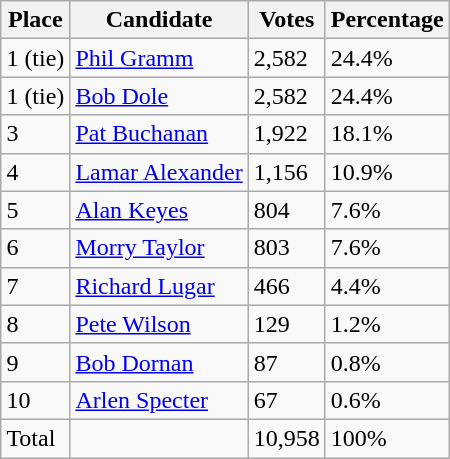<table class="wikitable" style="margin:auto;">
<tr>
<th>Place</th>
<th>Candidate</th>
<th>Votes</th>
<th>Percentage</th>
</tr>
<tr>
<td>1 (tie)</td>
<td><a href='#'>Phil Gramm</a></td>
<td>2,582</td>
<td>24.4%</td>
</tr>
<tr>
<td>1 (tie)</td>
<td><a href='#'>Bob Dole</a></td>
<td>2,582</td>
<td>24.4%</td>
</tr>
<tr>
<td>3</td>
<td><a href='#'>Pat Buchanan</a></td>
<td>1,922</td>
<td>18.1%</td>
</tr>
<tr>
<td>4</td>
<td><a href='#'>Lamar Alexander</a></td>
<td>1,156</td>
<td>10.9%</td>
</tr>
<tr>
<td>5</td>
<td><a href='#'>Alan Keyes</a></td>
<td>804</td>
<td>7.6%</td>
</tr>
<tr>
<td>6</td>
<td><a href='#'>Morry Taylor</a></td>
<td>803</td>
<td>7.6%</td>
</tr>
<tr>
<td>7</td>
<td><a href='#'>Richard Lugar</a></td>
<td>466</td>
<td>4.4%</td>
</tr>
<tr>
<td>8</td>
<td><a href='#'>Pete Wilson</a></td>
<td>129</td>
<td>1.2%</td>
</tr>
<tr>
<td>9</td>
<td><a href='#'>Bob Dornan</a></td>
<td>87</td>
<td>0.8%</td>
</tr>
<tr>
<td>10</td>
<td><a href='#'>Arlen Specter</a></td>
<td>67</td>
<td>0.6%</td>
</tr>
<tr>
<td>Total</td>
<td></td>
<td>10,958</td>
<td>100%</td>
</tr>
</table>
